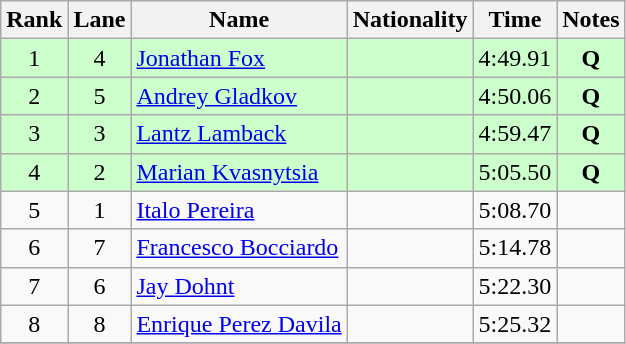<table class="wikitable">
<tr>
<th>Rank</th>
<th>Lane</th>
<th>Name</th>
<th>Nationality</th>
<th>Time</th>
<th>Notes</th>
</tr>
<tr bgcolor=ccffcc>
<td align=center>1</td>
<td align=center>4</td>
<td><a href='#'>Jonathan Fox</a></td>
<td></td>
<td align=center>4:49.91</td>
<td align=center><strong>Q</strong></td>
</tr>
<tr bgcolor=ccffcc>
<td align=center>2</td>
<td align=center>5</td>
<td><a href='#'>Andrey Gladkov</a></td>
<td></td>
<td align=center>4:50.06</td>
<td align=center><strong>Q</strong></td>
</tr>
<tr bgcolor=ccffcc>
<td align=center>3</td>
<td align=center>3</td>
<td><a href='#'>Lantz Lamback</a></td>
<td></td>
<td align=center>4:59.47</td>
<td align=center><strong>Q</strong></td>
</tr>
<tr bgcolor=ccffcc>
<td align=center>4</td>
<td align=center>2</td>
<td><a href='#'>Marian Kvasnytsia</a></td>
<td></td>
<td align=center>5:05.50</td>
<td align=center><strong>Q</strong></td>
</tr>
<tr>
<td align=center>5</td>
<td align=center>1</td>
<td><a href='#'>Italo Pereira</a></td>
<td></td>
<td align=center>5:08.70</td>
<td align=center></td>
</tr>
<tr>
<td align=center>6</td>
<td align=center>7</td>
<td><a href='#'>Francesco Bocciardo</a></td>
<td></td>
<td align=center>5:14.78</td>
<td align=center></td>
</tr>
<tr>
<td align=center>7</td>
<td align=center>6</td>
<td><a href='#'>Jay Dohnt</a></td>
<td></td>
<td align=center>5:22.30</td>
<td align=center></td>
</tr>
<tr>
<td align=center>8</td>
<td align=center>8</td>
<td><a href='#'>Enrique Perez Davila</a></td>
<td></td>
<td align=center>5:25.32</td>
<td align=center></td>
</tr>
<tr>
</tr>
</table>
